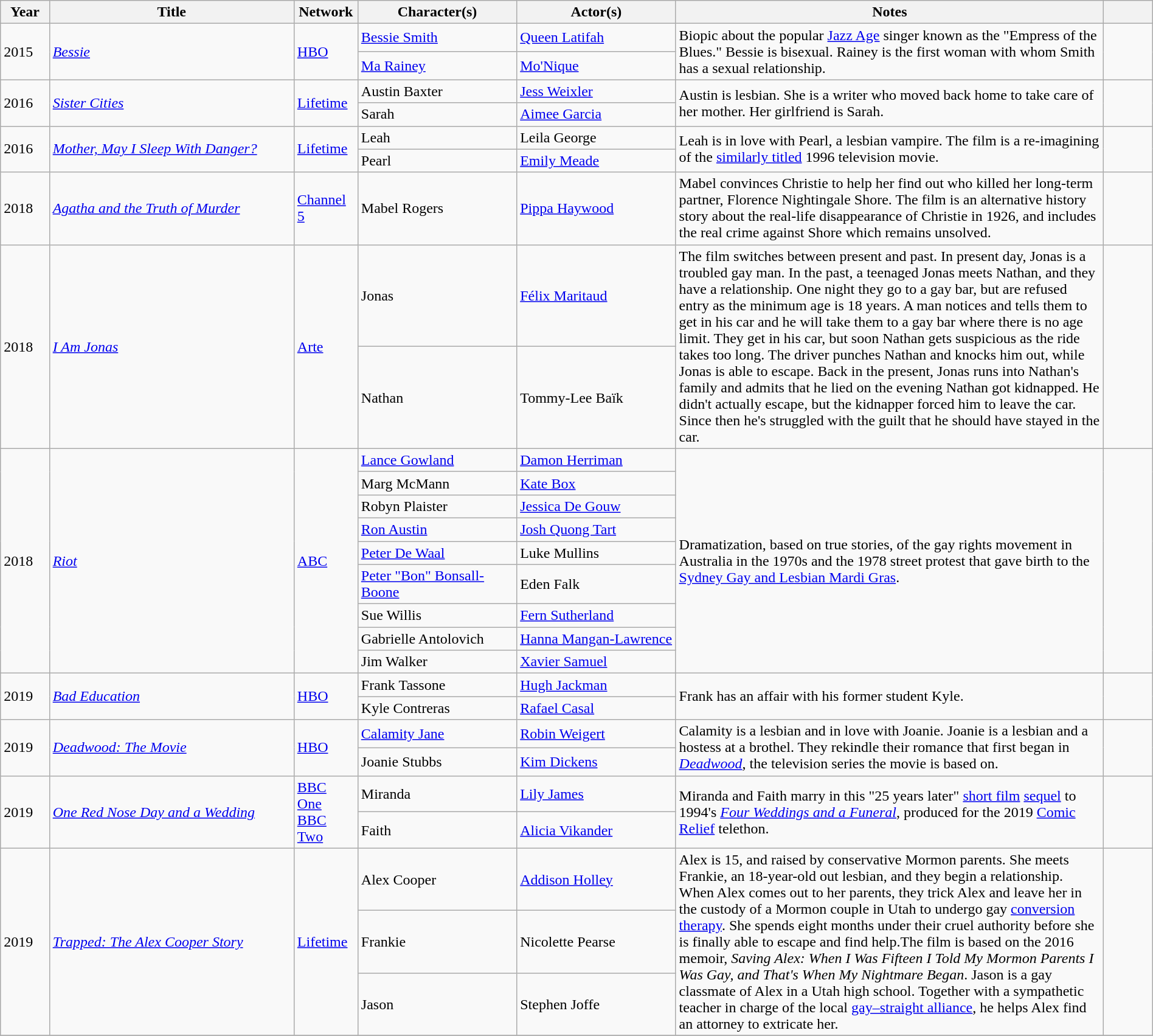<table class="wikitable sortable" style="width: 100%">
<tr>
<th style="width:4%;">Year</th>
<th style="width:20%;">Title</th>
<th style="width:4%;">Network</th>
<th style="width:13%;">Character(s)</th>
<th style="width:13%;">Actor(s)</th>
<th style="width:35%;">Notes</th>
<th style="width:4%;" class="unsortable"></th>
</tr>
<tr>
<td rowspan="2">2015</td>
<td rowspan="2"><em><a href='#'>Bessie</a></em></td>
<td rowspan="2"><a href='#'>HBO</a></td>
<td><a href='#'>Bessie Smith</a></td>
<td><a href='#'>Queen Latifah</a></td>
<td rowspan="2">Biopic about the popular <a href='#'>Jazz Age</a> singer known as the "Empress of the Blues." Bessie is bisexual. Rainey is the first woman with whom Smith has a sexual relationship.</td>
<td rowspan="2"></td>
</tr>
<tr>
<td><a href='#'>Ma Rainey</a></td>
<td><a href='#'>Mo'Nique</a></td>
</tr>
<tr>
<td rowspan="2">2016</td>
<td rowspan="2"><em><a href='#'>Sister Cities</a></em></td>
<td rowspan="2"><a href='#'>Lifetime</a></td>
<td>Austin Baxter</td>
<td><a href='#'>Jess Weixler</a></td>
<td rowspan='2'>Austin is lesbian. She is a writer who moved back home to take care of her mother. Her girlfriend is Sarah.</td>
<td rowspan="2"></td>
</tr>
<tr>
<td>Sarah</td>
<td><a href='#'>Aimee Garcia</a></td>
</tr>
<tr>
<td rowspan="2">2016</td>
<td rowspan="2"><em><a href='#'>Mother, May I Sleep With Danger?</a></em></td>
<td rowspan="2"><a href='#'>Lifetime</a></td>
<td>Leah</td>
<td>Leila George</td>
<td rowspan="2">Leah is in love with Pearl, a lesbian vampire. The film is a re-imagining of the <a href='#'>similarly titled</a> 1996 television movie.</td>
<td rowspan="2"></td>
</tr>
<tr>
<td>Pearl</td>
<td><a href='#'>Emily Meade</a></td>
</tr>
<tr>
<td>2018</td>
<td><em><a href='#'>Agatha and the Truth of Murder</a></em></td>
<td><a href='#'>Channel 5</a></td>
<td>Mabel Rogers</td>
<td><a href='#'>Pippa Haywood</a></td>
<td>Mabel convinces Christie to help her find out who killed her long-term partner, Florence Nightingale Shore. The film is an alternative history story about the real-life disappearance of Christie in 1926, and includes the real crime against Shore which remains unsolved.</td>
<td></td>
</tr>
<tr>
<td rowspan="2">2018</td>
<td rowspan="2"><em><a href='#'>I Am Jonas</a></em></td>
<td rowspan="2"><a href='#'>Arte</a></td>
<td>Jonas</td>
<td><a href='#'>Félix Maritaud</a></td>
<td rowspan="2">The film switches between present and past. In present day, Jonas is a troubled gay man. In the past, a teenaged Jonas meets Nathan, and they have a relationship. One night they go to a gay bar, but are refused entry as the minimum age is 18 years. A man notices and tells them to get in his car and he will take them to a gay bar where there is no age limit. They get in his car, but soon Nathan gets suspicious as the ride takes too long. The driver punches Nathan and knocks him out, while Jonas is able to escape. Back in the present, Jonas runs into Nathan's family and admits that he lied on the evening Nathan got kidnapped. He didn't actually escape, but the kidnapper forced him to leave the car. Since then he's struggled with the guilt that he should have stayed in the car.</td>
<td rowspan="2"></td>
</tr>
<tr>
<td>Nathan</td>
<td>Tommy-Lee Baïk</td>
</tr>
<tr>
<td rowspan="9">2018</td>
<td rowspan="9"><em><a href='#'>Riot</a></em></td>
<td rowspan="9"><a href='#'>ABC</a></td>
<td><a href='#'>Lance Gowland</a></td>
<td><a href='#'>Damon Herriman</a></td>
<td rowspan="9">Dramatization, based on true stories, of the gay rights movement in Australia in the 1970s and the 1978 street protest that gave birth to the <a href='#'>Sydney Gay and Lesbian Mardi Gras</a>.</td>
<td rowspan="9"></td>
</tr>
<tr>
<td>Marg McMann</td>
<td><a href='#'>Kate Box</a></td>
</tr>
<tr>
<td>Robyn Plaister</td>
<td><a href='#'>Jessica De Gouw</a></td>
</tr>
<tr>
<td><a href='#'>Ron Austin</a></td>
<td><a href='#'>Josh Quong Tart</a></td>
</tr>
<tr>
<td><a href='#'>Peter De Waal</a></td>
<td>Luke Mullins</td>
</tr>
<tr>
<td><a href='#'>Peter "Bon" Bonsall-Boone</a></td>
<td>Eden Falk</td>
</tr>
<tr>
<td>Sue Willis</td>
<td><a href='#'>Fern Sutherland</a></td>
</tr>
<tr>
<td>Gabrielle Antolovich</td>
<td><a href='#'>Hanna Mangan-Lawrence</a></td>
</tr>
<tr>
<td>Jim Walker</td>
<td><a href='#'>Xavier Samuel</a></td>
</tr>
<tr>
<td rowspan="2">2019</td>
<td rowspan="2"><em><a href='#'>Bad Education</a></em></td>
<td rowspan="2"><a href='#'>HBO</a></td>
<td>Frank Tassone</td>
<td><a href='#'>Hugh Jackman</a></td>
<td rowspan="2">Frank has an affair with his former student Kyle.</td>
<td rowspan="2"></td>
</tr>
<tr>
<td>Kyle Contreras</td>
<td><a href='#'>Rafael Casal</a></td>
</tr>
<tr>
<td rowspan="2">2019</td>
<td rowspan="2"><em><a href='#'>Deadwood: The Movie</a></em></td>
<td rowspan="2"><a href='#'>HBO</a></td>
<td><a href='#'>Calamity Jane</a></td>
<td><a href='#'>Robin Weigert</a></td>
<td rowspan="2">Calamity is a lesbian and in love with Joanie. Joanie is a lesbian and a hostess at a brothel. They rekindle their romance that first began in <em><a href='#'>Deadwood</a></em>, the television series the movie is based on.</td>
<td rowspan="2"></td>
</tr>
<tr>
<td>Joanie Stubbs</td>
<td><a href='#'>Kim Dickens</a></td>
</tr>
<tr>
<td rowspan="2">2019</td>
<td rowspan="2"><em><a href='#'>One Red Nose Day and a Wedding</a></em></td>
<td rowspan="2"><a href='#'>BBC One</a> <br> <a href='#'>BBC Two</a></td>
<td>Miranda</td>
<td><a href='#'>Lily James</a></td>
<td rowspan="2">Miranda and Faith marry in this "25 years later" <a href='#'>short film</a> <a href='#'>sequel</a> to 1994's <em><a href='#'>Four Weddings and a Funeral</a></em>, produced for the 2019 <a href='#'>Comic Relief</a> telethon.</td>
<td rowspan="2"></td>
</tr>
<tr>
<td>Faith</td>
<td><a href='#'>Alicia Vikander</a></td>
</tr>
<tr>
<td rowspan="3">2019</td>
<td rowspan="3"><em><a href='#'>Trapped: The Alex Cooper Story</a></em></td>
<td rowspan="3"><a href='#'>Lifetime</a></td>
<td>Alex Cooper</td>
<td><a href='#'>Addison Holley</a></td>
<td rowspan="3">Alex is 15, and raised by conservative Mormon parents. She meets Frankie, an 18-year-old out lesbian, and they begin a relationship. When Alex comes out to her parents, they trick Alex and leave her in the custody of a Mormon couple in Utah to undergo gay <a href='#'>conversion therapy</a>. She spends eight months under their cruel authority before she is finally able to escape and find help.The film is based on the 2016 memoir, <em>Saving Alex: When I Was Fifteen I Told My Mormon Parents I Was Gay, and That's When My Nightmare Began</em>.  Jason is a gay classmate of Alex in a Utah high school. Together with a sympathetic teacher in charge of the local <a href='#'>gay–straight alliance</a>, he helps Alex find an attorney to extricate her.</td>
<td rowspan="3">  </td>
</tr>
<tr>
<td>Frankie</td>
<td>Nicolette Pearse</td>
</tr>
<tr>
<td>Jason</td>
<td>Stephen Joffe</td>
</tr>
<tr>
</tr>
</table>
